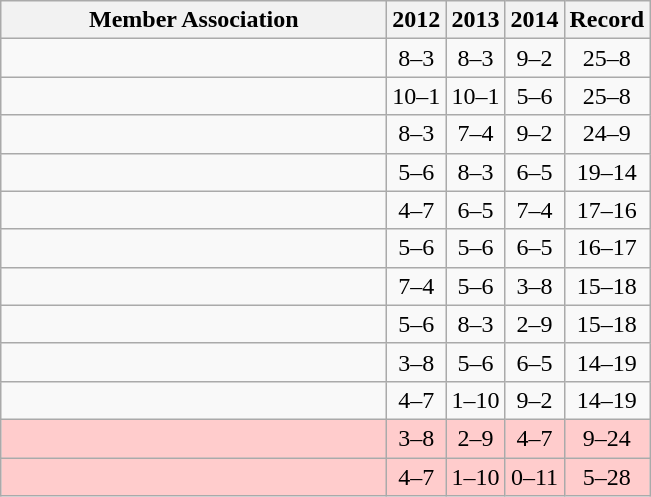<table class=wikitable style="text-align: center;">
<tr>
<th width=250>Member Association</th>
<th width=20>2012</th>
<th width=20>2013</th>
<th width=20>2014</th>
<th width=30>Record</th>
</tr>
<tr>
<td style="text-align: left;"></td>
<td>8–3</td>
<td>8–3</td>
<td>9–2</td>
<td>25–8</td>
</tr>
<tr>
<td style="text-align: left;"></td>
<td>10–1</td>
<td>10–1</td>
<td>5–6</td>
<td>25–8</td>
</tr>
<tr>
<td style="text-align: left;"></td>
<td>8–3</td>
<td>7–4</td>
<td>9–2</td>
<td>24–9</td>
</tr>
<tr>
<td style="text-align: left;"></td>
<td>5–6</td>
<td>8–3</td>
<td>6–5</td>
<td>19–14</td>
</tr>
<tr>
<td style="text-align: left;"></td>
<td>4–7</td>
<td>6–5</td>
<td>7–4</td>
<td>17–16</td>
</tr>
<tr>
<td style="text-align: left;"></td>
<td>5–6</td>
<td>5–6</td>
<td>6–5</td>
<td>16–17</td>
</tr>
<tr>
<td style="text-align: left;"></td>
<td>7–4</td>
<td>5–6</td>
<td>3–8</td>
<td>15–18</td>
</tr>
<tr>
<td style="text-align: left;"></td>
<td>5–6</td>
<td>8–3</td>
<td>2–9</td>
<td>15–18</td>
</tr>
<tr>
<td style="text-align: left;"></td>
<td>3–8</td>
<td>5–6</td>
<td>6–5</td>
<td>14–19</td>
</tr>
<tr>
<td style="text-align: left;"></td>
<td>4–7</td>
<td>1–10</td>
<td>9–2</td>
<td>14–19</td>
</tr>
<tr bgcolor=#ffcccc>
<td style="text-align: left;"></td>
<td>3–8</td>
<td>2–9</td>
<td>4–7</td>
<td>9–24</td>
</tr>
<tr bgcolor=#ffcccc>
<td style="text-align: left;"></td>
<td>4–7</td>
<td>1–10</td>
<td>0–11</td>
<td>5–28</td>
</tr>
</table>
